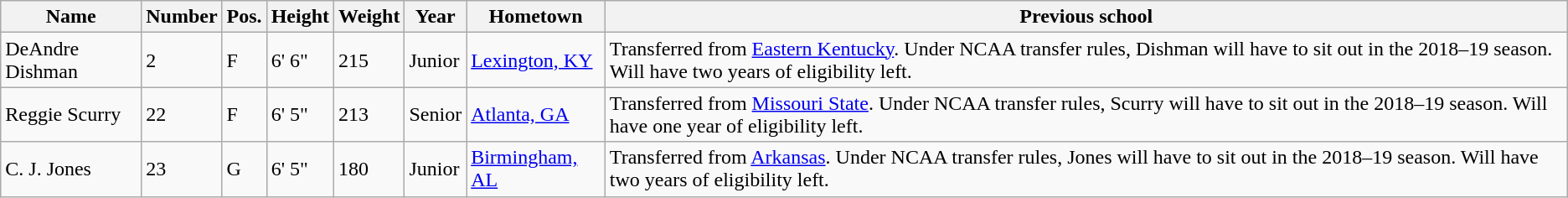<table class="wikitable sortable" border="1">
<tr>
<th>Name</th>
<th>Number</th>
<th>Pos.</th>
<th>Height</th>
<th>Weight</th>
<th>Year</th>
<th>Hometown</th>
<th class="unsortable">Previous school</th>
</tr>
<tr>
<td>DeAndre Dishman</td>
<td>2</td>
<td>F</td>
<td>6' 6"</td>
<td>215</td>
<td>Junior</td>
<td><a href='#'>Lexington, KY</a></td>
<td>Transferred from <a href='#'>Eastern Kentucky</a>. Under NCAA transfer rules, Dishman will have to sit out in the 2018–19 season. Will have two years of eligibility left.</td>
</tr>
<tr>
<td>Reggie Scurry</td>
<td>22</td>
<td>F</td>
<td>6' 5"</td>
<td>213</td>
<td>Senior</td>
<td><a href='#'>Atlanta, GA</a></td>
<td>Transferred from <a href='#'>Missouri State</a>. Under NCAA transfer rules, Scurry will have to sit out in the 2018–19 season. Will have one year of eligibility left.</td>
</tr>
<tr>
<td>C. J. Jones</td>
<td>23</td>
<td>G</td>
<td>6' 5"</td>
<td>180</td>
<td>Junior</td>
<td><a href='#'>Birmingham, AL</a></td>
<td>Transferred from <a href='#'>Arkansas</a>. Under NCAA transfer rules, Jones will have to sit out in the 2018–19 season. Will have two years of eligibility left.</td>
</tr>
</table>
